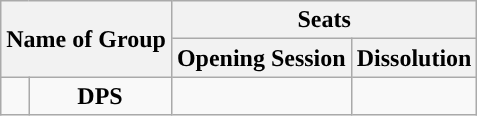<table class="wikitable">
<tr>
<th colspan="2" rowspan="2">Name of Group</th>
<th colspan="2">Seats</th>
</tr>
<tr>
<th>Opening Session</th>
<th>Dissolution</th>
</tr>
<tr>
<td style="color:inherit;background:"></td>
<td style="text-align:center"><strong>DPS</strong></td>
<td></td>
<td></td>
</tr>
</table>
